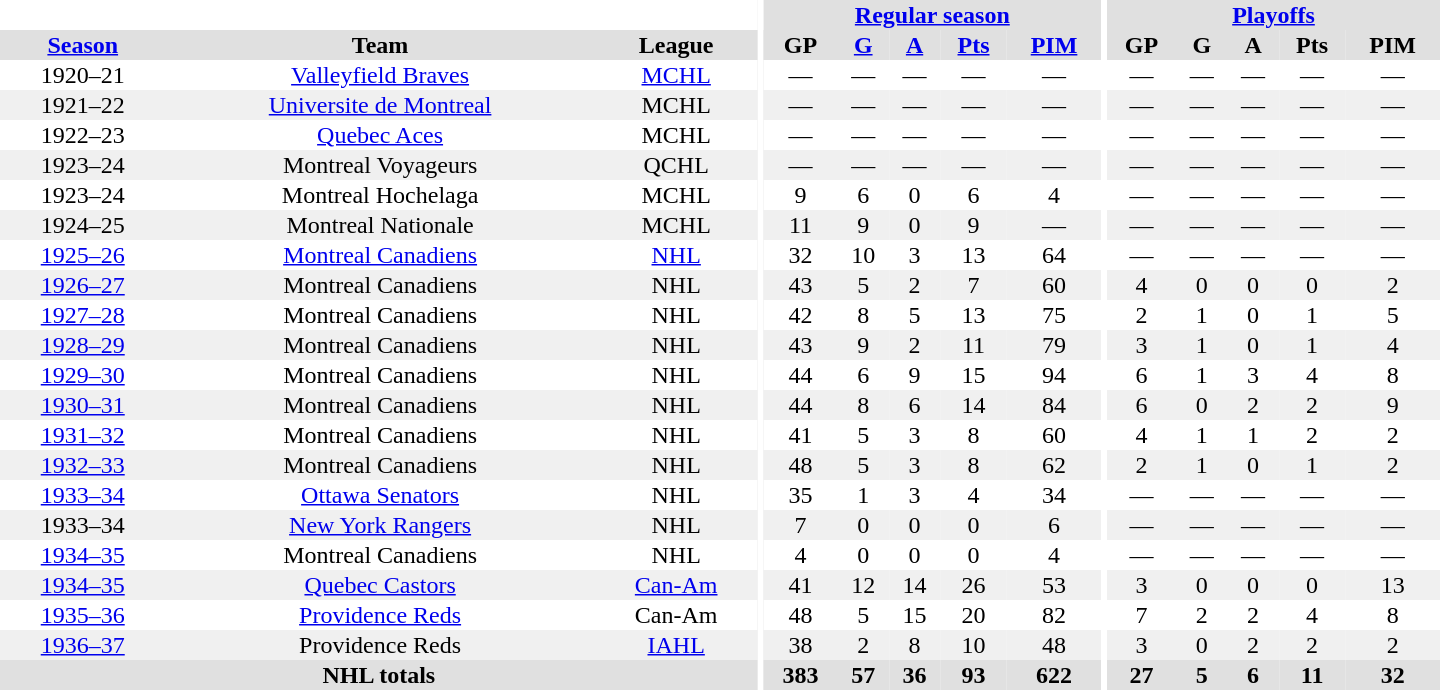<table border="0" cellpadding="1" cellspacing="0" style="text-align:center; width:60em">
<tr bgcolor="#e0e0e0">
<th colspan="3" bgcolor="#ffffff"></th>
<th rowspan="100" bgcolor="#ffffff"></th>
<th colspan="5"><a href='#'>Regular season</a></th>
<th rowspan="100" bgcolor="#ffffff"></th>
<th colspan="5"><a href='#'>Playoffs</a></th>
</tr>
<tr bgcolor="#e0e0e0">
<th><a href='#'>Season</a></th>
<th>Team</th>
<th>League</th>
<th>GP</th>
<th><a href='#'>G</a></th>
<th><a href='#'>A</a></th>
<th><a href='#'>Pts</a></th>
<th><a href='#'>PIM</a></th>
<th>GP</th>
<th>G</th>
<th>A</th>
<th>Pts</th>
<th>PIM</th>
</tr>
<tr>
<td>1920–21</td>
<td><a href='#'>Valleyfield Braves</a></td>
<td><a href='#'>MCHL</a></td>
<td>—</td>
<td>—</td>
<td>—</td>
<td>—</td>
<td>—</td>
<td>—</td>
<td>—</td>
<td>—</td>
<td>—</td>
<td>—</td>
</tr>
<tr bgcolor="#f0f0f0">
<td>1921–22</td>
<td><a href='#'>Universite de Montreal</a></td>
<td>MCHL</td>
<td>—</td>
<td>—</td>
<td>—</td>
<td>—</td>
<td>—</td>
<td>—</td>
<td>—</td>
<td>—</td>
<td>—</td>
<td>—</td>
</tr>
<tr>
<td>1922–23</td>
<td><a href='#'>Quebec Aces</a></td>
<td>MCHL</td>
<td>—</td>
<td>—</td>
<td>—</td>
<td>—</td>
<td>—</td>
<td>—</td>
<td>—</td>
<td>—</td>
<td>—</td>
<td>—</td>
</tr>
<tr bgcolor="#f0f0f0">
<td>1923–24</td>
<td>Montreal Voyageurs</td>
<td>QCHL</td>
<td>—</td>
<td>—</td>
<td>—</td>
<td>—</td>
<td>—</td>
<td>—</td>
<td>—</td>
<td>—</td>
<td>—</td>
<td>—</td>
</tr>
<tr>
<td>1923–24</td>
<td>Montreal Hochelaga</td>
<td>MCHL</td>
<td>9</td>
<td>6</td>
<td>0</td>
<td>6</td>
<td>4</td>
<td>—</td>
<td>—</td>
<td>—</td>
<td>—</td>
<td>—</td>
</tr>
<tr bgcolor="#f0f0f0">
<td>1924–25</td>
<td>Montreal Nationale</td>
<td>MCHL</td>
<td>11</td>
<td>9</td>
<td>0</td>
<td>9</td>
<td>—</td>
<td>—</td>
<td>—</td>
<td>—</td>
<td>—</td>
<td>—</td>
</tr>
<tr>
<td><a href='#'>1925–26</a></td>
<td><a href='#'>Montreal Canadiens</a></td>
<td><a href='#'>NHL</a></td>
<td>32</td>
<td>10</td>
<td>3</td>
<td>13</td>
<td>64</td>
<td>—</td>
<td>—</td>
<td>—</td>
<td>—</td>
<td>—</td>
</tr>
<tr bgcolor="#f0f0f0">
<td><a href='#'>1926–27</a></td>
<td>Montreal Canadiens</td>
<td>NHL</td>
<td>43</td>
<td>5</td>
<td>2</td>
<td>7</td>
<td>60</td>
<td>4</td>
<td>0</td>
<td>0</td>
<td>0</td>
<td>2</td>
</tr>
<tr>
<td><a href='#'>1927–28</a></td>
<td>Montreal Canadiens</td>
<td>NHL</td>
<td>42</td>
<td>8</td>
<td>5</td>
<td>13</td>
<td>75</td>
<td>2</td>
<td>1</td>
<td>0</td>
<td>1</td>
<td>5</td>
</tr>
<tr bgcolor="#f0f0f0">
<td><a href='#'>1928–29</a></td>
<td>Montreal Canadiens</td>
<td>NHL</td>
<td>43</td>
<td>9</td>
<td>2</td>
<td>11</td>
<td>79</td>
<td>3</td>
<td>1</td>
<td>0</td>
<td>1</td>
<td>4</td>
</tr>
<tr>
<td><a href='#'>1929–30</a></td>
<td>Montreal Canadiens</td>
<td>NHL</td>
<td>44</td>
<td>6</td>
<td>9</td>
<td>15</td>
<td>94</td>
<td>6</td>
<td>1</td>
<td>3</td>
<td>4</td>
<td>8</td>
</tr>
<tr bgcolor="#f0f0f0">
<td><a href='#'>1930–31</a></td>
<td>Montreal Canadiens</td>
<td>NHL</td>
<td>44</td>
<td>8</td>
<td>6</td>
<td>14</td>
<td>84</td>
<td>6</td>
<td>0</td>
<td>2</td>
<td>2</td>
<td>9</td>
</tr>
<tr>
<td><a href='#'>1931–32</a></td>
<td>Montreal Canadiens</td>
<td>NHL</td>
<td>41</td>
<td>5</td>
<td>3</td>
<td>8</td>
<td>60</td>
<td>4</td>
<td>1</td>
<td>1</td>
<td>2</td>
<td>2</td>
</tr>
<tr bgcolor="#f0f0f0">
<td><a href='#'>1932–33</a></td>
<td>Montreal Canadiens</td>
<td>NHL</td>
<td>48</td>
<td>5</td>
<td>3</td>
<td>8</td>
<td>62</td>
<td>2</td>
<td>1</td>
<td>0</td>
<td>1</td>
<td>2</td>
</tr>
<tr>
<td><a href='#'>1933–34</a></td>
<td><a href='#'>Ottawa Senators</a></td>
<td>NHL</td>
<td>35</td>
<td>1</td>
<td>3</td>
<td>4</td>
<td>34</td>
<td>—</td>
<td>—</td>
<td>—</td>
<td>—</td>
<td>—</td>
</tr>
<tr bgcolor="#f0f0f0">
<td>1933–34</td>
<td><a href='#'>New York Rangers</a></td>
<td>NHL</td>
<td>7</td>
<td>0</td>
<td>0</td>
<td>0</td>
<td>6</td>
<td>—</td>
<td>—</td>
<td>—</td>
<td>—</td>
<td>—</td>
</tr>
<tr>
<td><a href='#'>1934–35</a></td>
<td>Montreal Canadiens</td>
<td>NHL</td>
<td>4</td>
<td>0</td>
<td>0</td>
<td>0</td>
<td>4</td>
<td>—</td>
<td>—</td>
<td>—</td>
<td>—</td>
<td>—</td>
</tr>
<tr bgcolor="#f0f0f0">
<td><a href='#'>1934–35</a></td>
<td><a href='#'>Quebec Castors</a></td>
<td><a href='#'>Can-Am</a></td>
<td>41</td>
<td>12</td>
<td>14</td>
<td>26</td>
<td>53</td>
<td>3</td>
<td>0</td>
<td>0</td>
<td>0</td>
<td>13</td>
</tr>
<tr>
<td><a href='#'>1935–36</a></td>
<td><a href='#'>Providence Reds</a></td>
<td>Can-Am</td>
<td>48</td>
<td>5</td>
<td>15</td>
<td>20</td>
<td>82</td>
<td>7</td>
<td>2</td>
<td>2</td>
<td>4</td>
<td>8</td>
</tr>
<tr bgcolor="#f0f0f0">
<td><a href='#'>1936–37</a></td>
<td>Providence Reds</td>
<td><a href='#'>IAHL</a></td>
<td>38</td>
<td>2</td>
<td>8</td>
<td>10</td>
<td>48</td>
<td>3</td>
<td>0</td>
<td>2</td>
<td>2</td>
<td>2</td>
</tr>
<tr bgcolor="#e0e0e0">
<th colspan="3">NHL totals</th>
<th>383</th>
<th>57</th>
<th>36</th>
<th>93</th>
<th>622</th>
<th>27</th>
<th>5</th>
<th>6</th>
<th>11</th>
<th>32</th>
</tr>
</table>
